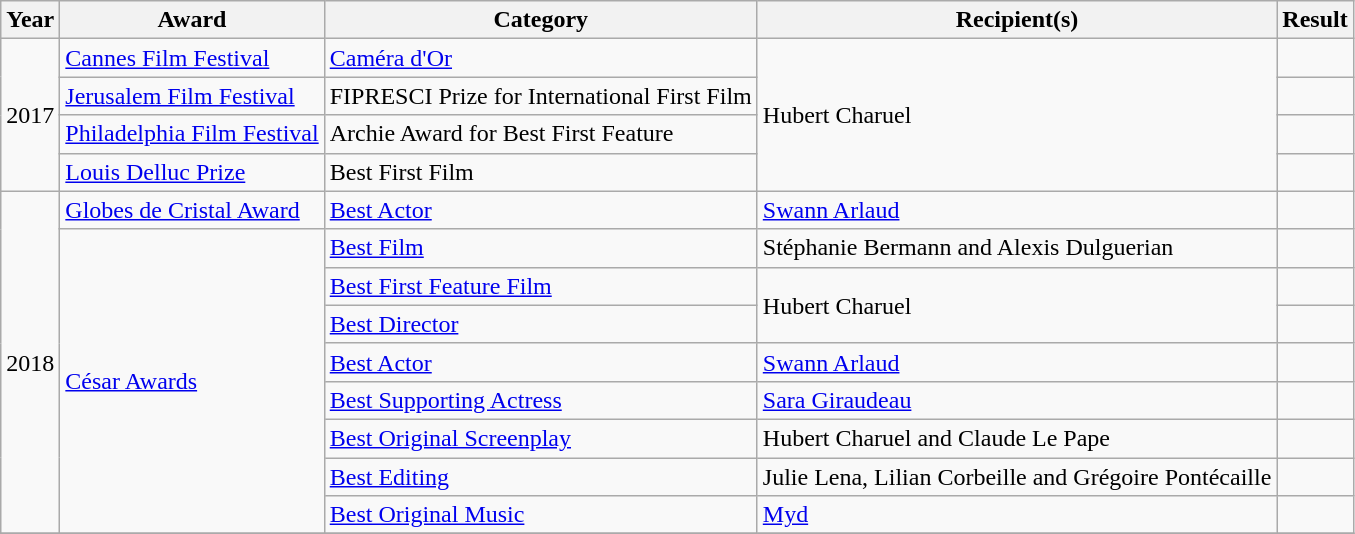<table class="wikitable sortable">
<tr>
<th scope="col">Year</th>
<th scope="col">Award</th>
<th scope="col">Category</th>
<th scope="col">Recipient(s)</th>
<th scope="col">Result</th>
</tr>
<tr>
<td rowspan=4>2017</td>
<td><a href='#'>Cannes Film Festival</a></td>
<td><a href='#'>Caméra d'Or</a></td>
<td rowspan=4>Hubert Charuel</td>
<td></td>
</tr>
<tr>
<td><a href='#'>Jerusalem Film Festival</a></td>
<td>FIPRESCI Prize for International First Film</td>
<td></td>
</tr>
<tr>
<td><a href='#'>Philadelphia Film Festival</a></td>
<td>Archie Award for Best First Feature</td>
<td></td>
</tr>
<tr>
<td><a href='#'>Louis Delluc Prize</a></td>
<td>Best First Film</td>
<td></td>
</tr>
<tr>
<td rowspan=9>2018</td>
<td><a href='#'>Globes de Cristal Award</a></td>
<td><a href='#'>Best Actor</a></td>
<td><a href='#'>Swann Arlaud</a></td>
<td></td>
</tr>
<tr>
<td rowspan=8><a href='#'>César Awards</a></td>
<td><a href='#'>Best Film</a></td>
<td>Stéphanie Bermann and Alexis Dulguerian</td>
<td></td>
</tr>
<tr>
<td><a href='#'>Best First Feature Film</a></td>
<td rowspan=2>Hubert Charuel</td>
<td></td>
</tr>
<tr>
<td><a href='#'>Best Director</a></td>
<td></td>
</tr>
<tr>
<td><a href='#'>Best Actor</a></td>
<td><a href='#'>Swann Arlaud</a></td>
<td></td>
</tr>
<tr>
<td><a href='#'>Best Supporting Actress</a></td>
<td><a href='#'>Sara Giraudeau</a></td>
<td></td>
</tr>
<tr>
<td><a href='#'>Best Original Screenplay</a></td>
<td>Hubert Charuel and Claude Le Pape</td>
<td></td>
</tr>
<tr>
<td><a href='#'>Best Editing</a></td>
<td>Julie Lena, Lilian Corbeille and Grégoire Pontécaille</td>
<td></td>
</tr>
<tr>
<td><a href='#'>Best Original Music</a></td>
<td><a href='#'>Myd</a></td>
<td></td>
</tr>
<tr>
</tr>
</table>
